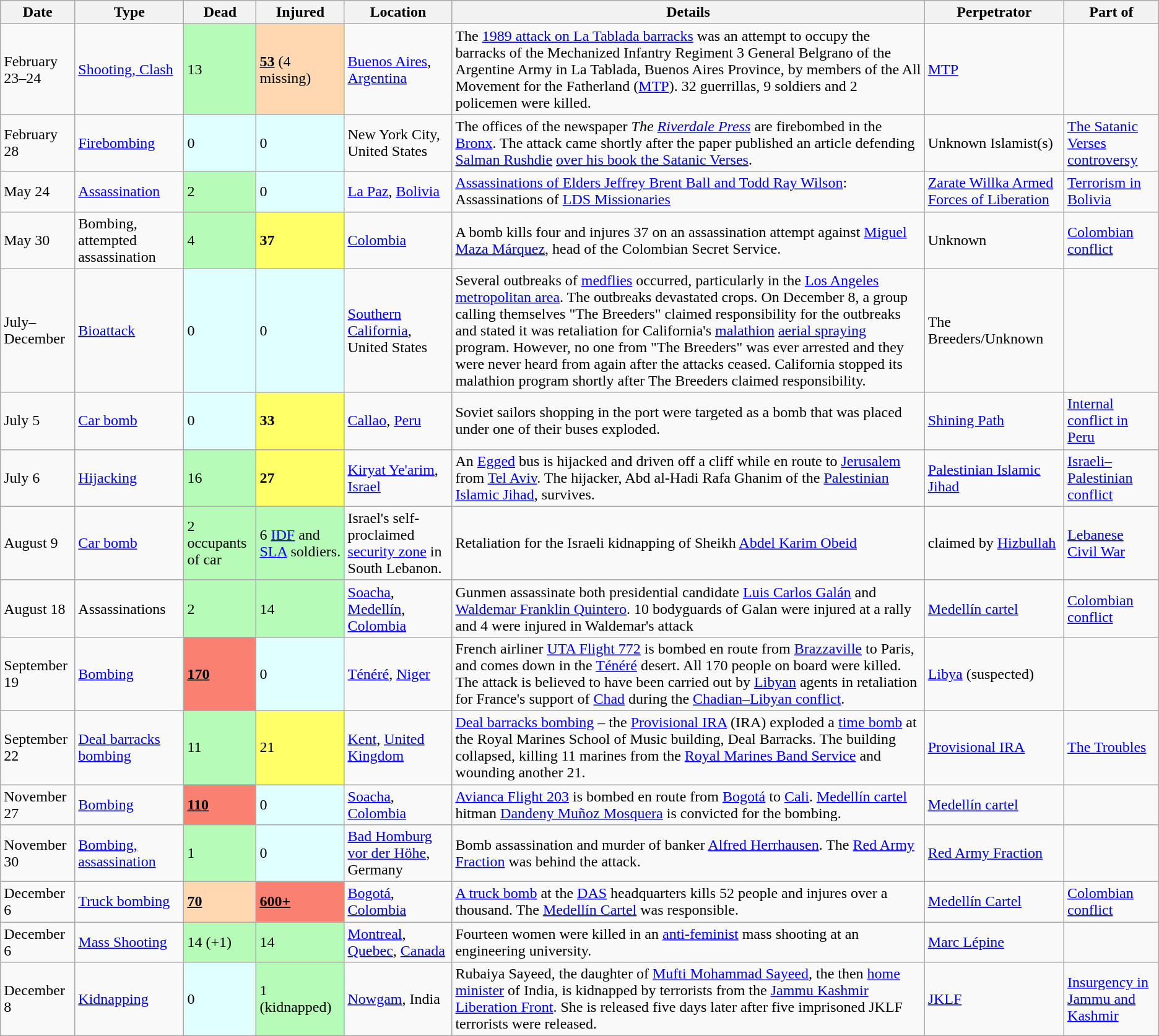<table class="wikitable sortable">
<tr>
<th>Date</th>
<th>Type</th>
<th data-sort-type="number">Dead</th>
<th data-sort-type="number">Injured</th>
<th>Location</th>
<th class="unsortable">Details</th>
<th>Perpetrator</th>
<th>Part of<br></th>
</tr>
<tr>
<td>February 23–24</td>
<td><a href='#'>Shooting, Clash</a></td>
<td style="background:#B6FCB6">13 </td>
<td style="background:#FED8B1"><u><strong>53</strong></u> (4 missing)</td>
<td><a href='#'>Buenos Aires</a>, <a href='#'>Argentina</a></td>
<td>The <a href='#'>1989 attack on La Tablada barracks</a> was an attempt to occupy the barracks of the Mechanized Infantry Regiment 3 General Belgrano of the Argentine Army in La Tablada, Buenos Aires Province, by members of the All Movement for the Fatherland (<a href='#'>MTP</a>). 32 guerrillas, 9 soldiers and 2 policemen were killed.</td>
<td><a href='#'>MTP</a></td>
<td></td>
</tr>
<tr>
<td>February 28</td>
<td><a href='#'>Firebombing</a></td>
<td style="background:#E0FFFF">0</td>
<td style="background:#E0FFFF">0</td>
<td>New York City, United States</td>
<td>The offices of the newspaper <em>The <a href='#'>Riverdale Press</a></em> are firebombed in the <a href='#'>Bronx</a>. The attack came shortly after the paper published an article defending <a href='#'>Salman Rushdie</a> <a href='#'>over his book the Satanic Verses</a>.</td>
<td>Unknown Islamist(s)</td>
<td><a href='#'>The Satanic Verses controversy</a></td>
</tr>
<tr>
<td>May 24</td>
<td><a href='#'>Assassination</a></td>
<td style="background:#B6FCB6">2</td>
<td style="background:#E0FFFF">0</td>
<td><a href='#'>La Paz</a>, <a href='#'>Bolivia</a></td>
<td><a href='#'>Assassinations of Elders Jeffrey Brent Ball and Todd Ray Wilson</a>: Assassinations of <a href='#'>LDS Missionaries</a></td>
<td><a href='#'>Zarate Willka Armed Forces of Liberation</a></td>
<td><a href='#'>Terrorism in Bolivia</a></td>
</tr>
<tr>
<td>May 30</td>
<td>Bombing, attempted assassination</td>
<td style="background:#B6FCB6">4</td>
<td style="background:#FFFF66"><strong>37</strong></td>
<td><a href='#'>Colombia</a></td>
<td>A bomb kills four and injures 37 on an assassination attempt against <a href='#'>Miguel Maza Márquez</a>, head of the Colombian Secret Service.</td>
<td>Unknown</td>
<td><a href='#'>Colombian conflict</a></td>
</tr>
<tr>
<td>July–December</td>
<td><a href='#'>Bioattack</a></td>
<td style="background:#E0FFFF">0</td>
<td style="background:#E0FFFF">0</td>
<td><a href='#'>Southern California</a>, United States</td>
<td>Several outbreaks of <a href='#'>medflies</a> occurred, particularly in the <a href='#'>Los Angeles metropolitan area</a>. The outbreaks devastated crops. On December 8, a group calling themselves "The Breeders" claimed responsibility for the outbreaks and stated it was retaliation for California's <a href='#'>malathion</a> <a href='#'>aerial spraying</a> program. However, no one from "The Breeders" was ever arrested and they were never heard from again after the attacks ceased. California stopped its malathion program shortly after The Breeders claimed responsibility.</td>
<td>The Breeders/Unknown</td>
<td></td>
</tr>
<tr>
<td>July 5</td>
<td><a href='#'>Car bomb</a></td>
<td style="background:#E0FFFF">0</td>
<td style="background:#FFFF66"><strong>33</strong></td>
<td><a href='#'>Callao</a>, <a href='#'>Peru</a></td>
<td>Soviet sailors shopping in the port were targeted as a bomb that was placed under one of their buses exploded.</td>
<td><a href='#'>Shining Path</a></td>
<td><a href='#'>Internal conflict in Peru</a></td>
</tr>
<tr>
<td>July 6</td>
<td><a href='#'>Hijacking</a></td>
<td style="background:#B6FCB6">16</td>
<td style="background:#FFFF66"><strong>27</strong></td>
<td><a href='#'>Kiryat Ye'arim</a>, <a href='#'>Israel</a></td>
<td>An <a href='#'>Egged</a> bus is hijacked and driven off a cliff while en route to <a href='#'>Jerusalem</a> from <a href='#'>Tel Aviv</a>. The hijacker, Abd al-Hadi Rafa Ghanim of the <a href='#'>Palestinian Islamic Jihad</a>, survives.</td>
<td><a href='#'>Palestinian Islamic Jihad</a></td>
<td><a href='#'>Israeli–Palestinian conflict</a></td>
</tr>
<tr>
<td>August 9</td>
<td><a href='#'>Car bomb</a></td>
<td style="background:#B6FCB6">2 occupants of car</td>
<td style="background:#B6FCB6">6 <a href='#'>IDF</a> and <a href='#'>SLA</a> soldiers.</td>
<td>Israel's self-proclaimed <a href='#'>security zone</a> in South Lebanon.</td>
<td>Retaliation for the Israeli kidnapping of Sheikh <a href='#'>Abdel Karim Obeid</a></td>
<td>claimed by <a href='#'>Hizbullah</a></td>
<td><a href='#'>Lebanese Civil War</a></td>
</tr>
<tr>
<td>August 18</td>
<td>Assassinations</td>
<td style="background:#B6FCB6">2</td>
<td style="background:#B6FCB6">14</td>
<td><a href='#'>Soacha</a>, <a href='#'>Medellín</a>, <a href='#'>Colombia</a></td>
<td>Gunmen assassinate both presidential candidate <a href='#'>Luis Carlos Galán</a> and <a href='#'>Waldemar Franklin Quintero</a>. 10 bodyguards of Galan were injured at a rally and 4 were injured in Waldemar's attack</td>
<td><a href='#'>Medellín cartel</a></td>
<td><a href='#'>Colombian conflict</a></td>
</tr>
<tr>
<td>September 19</td>
<td><a href='#'>Bombing</a></td>
<td style="background:#FA8072"><u><strong>170</strong></u></td>
<td style="background:#E0FFFF">0</td>
<td><a href='#'>Ténéré</a>, <a href='#'>Niger</a></td>
<td>French airliner <a href='#'>UTA Flight 772</a> is bombed en route from <a href='#'>Brazzaville</a> to Paris, and comes down in the <a href='#'>Ténéré</a> desert. All 170 people on board were killed. The attack is believed to have been carried out by <a href='#'>Libyan</a> agents in retaliation for France's support of <a href='#'>Chad</a> during the <a href='#'>Chadian–Libyan conflict</a>.</td>
<td><a href='#'>Libya</a> (suspected)</td>
<td></td>
</tr>
<tr>
<td>September 22</td>
<td><a href='#'>Deal barracks bombing</a></td>
<td style="background:#B6FCB6">11</td>
<td style="background:#FFFF66">21</td>
<td><a href='#'>Kent</a>, <a href='#'>United Kingdom</a></td>
<td><a href='#'>Deal barracks bombing</a> – the <a href='#'>Provisional IRA</a> (IRA) exploded a <a href='#'>time bomb</a> at the Royal Marines School of Music building, Deal Barracks. The building collapsed, killing 11 marines from the <a href='#'>Royal Marines Band Service</a> and wounding another 21.</td>
<td><a href='#'>Provisional IRA</a></td>
<td><a href='#'>The Troubles</a></td>
</tr>
<tr>
<td>November 27</td>
<td><a href='#'>Bombing</a></td>
<td style="background:#FA8072"><u><strong>110</strong></u></td>
<td style="background:#E0FFFF">0</td>
<td><a href='#'>Soacha</a>, <a href='#'>Colombia</a></td>
<td><a href='#'>Avianca Flight 203</a> is bombed en route from <a href='#'>Bogotá</a> to <a href='#'>Cali</a>. <a href='#'>Medellín cartel</a> hitman <a href='#'>Dandeny Muñoz Mosquera</a> is convicted for the bombing.</td>
<td><a href='#'>Medellín cartel</a></td>
<td></td>
</tr>
<tr>
<td>November 30</td>
<td><a href='#'>Bombing, assassination</a></td>
<td style="background:#B6FCB6">1</td>
<td style="background:#E0FFFF">0</td>
<td><a href='#'>Bad Homburg vor der Höhe</a>, Germany</td>
<td>Bomb assassination and murder of banker <a href='#'>Alfred Herrhausen</a>. The <a href='#'>Red Army Fraction</a> was behind the attack.</td>
<td><a href='#'>Red Army Fraction</a></td>
<td></td>
</tr>
<tr>
<td>December 6</td>
<td><a href='#'>Truck bombing</a></td>
<td style="background:#FED8B1"><u><strong>70</strong></u></td>
<td style="background:#FA8072"><u><strong>600+</strong></u></td>
<td><a href='#'>Bogotá</a>, <a href='#'>Colombia</a></td>
<td><a href='#'>A truck bomb</a> at the <a href='#'>DAS</a> headquarters kills 52 people and injures over a thousand. The <a href='#'>Medellín Cartel</a> was responsible.</td>
<td><a href='#'>Medellín Cartel</a></td>
<td><a href='#'>Colombian conflict</a></td>
</tr>
<tr>
<td>December 6</td>
<td><a href='#'>Mass Shooting</a></td>
<td style="background:#B6FCB6;text-align:left">14 (+1)</td>
<td style="background:#B6FCB6;text-align:left">14</td>
<td><a href='#'>Montreal</a>, <a href='#'>Quebec</a>, <a href='#'>Canada</a></td>
<td>Fourteen women were killed in an <a href='#'>anti-feminist</a> mass shooting at an engineering university.</td>
<td><a href='#'>Marc Lépine</a></td>
<td></td>
</tr>
<tr>
<td>December 8</td>
<td><a href='#'>Kidnapping</a></td>
<td style="background:#E0FFFF">0</td>
<td style="background:#B6FCB6">1 (kidnapped)</td>
<td><a href='#'>Nowgam</a>, India</td>
<td>Rubaiya Sayeed, the daughter of <a href='#'>Mufti Mohammad Sayeed</a>, the then <a href='#'>home minister</a> of India, is kidnapped by terrorists from the <a href='#'>Jammu Kashmir Liberation Front</a>. She is released five days later after five imprisoned JKLF terrorists were released.</td>
<td><a href='#'>JKLF</a></td>
<td><a href='#'>Insurgency in Jammu and Kashmir</a></td>
</tr>
</table>
